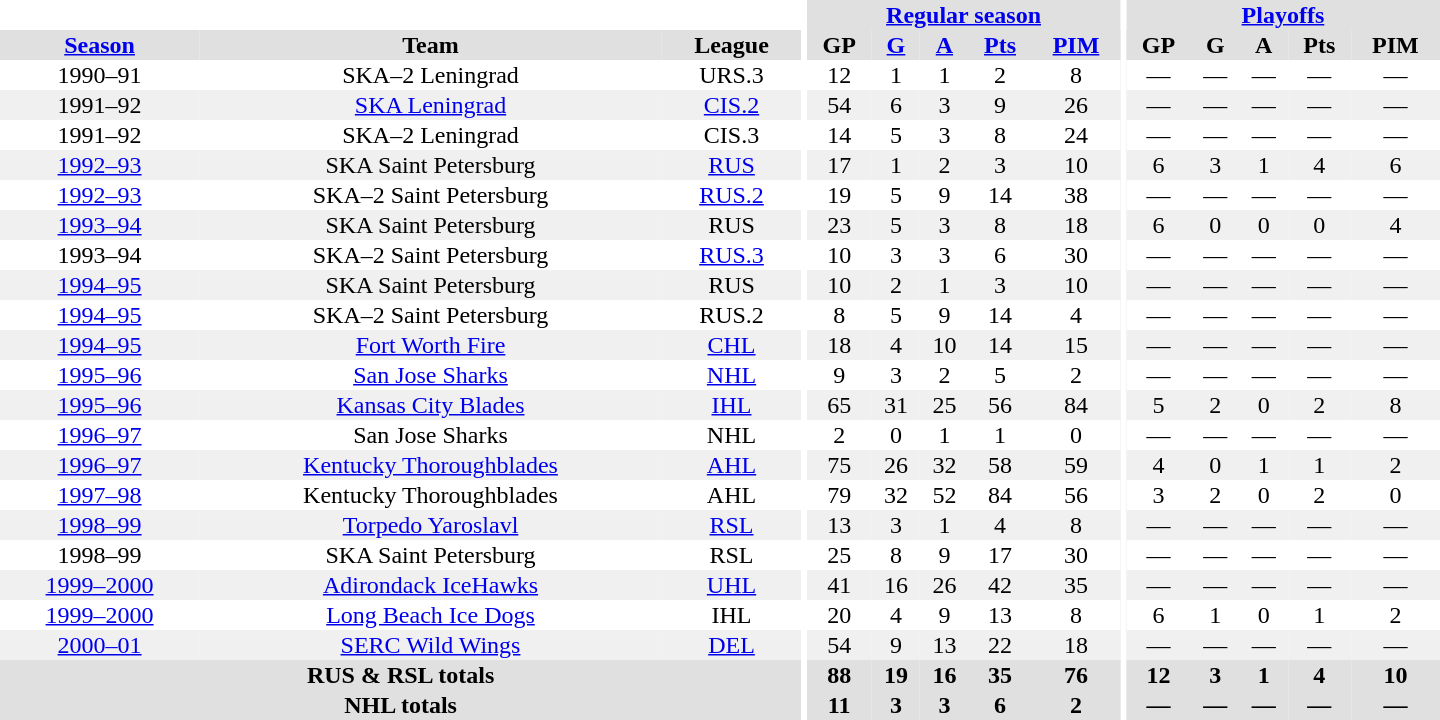<table border="0" cellpadding="1" cellspacing="0" style="text-align:center; width:60em">
<tr bgcolor="#e0e0e0">
<th colspan="3" bgcolor="#ffffff"></th>
<th rowspan="100" bgcolor="#ffffff"></th>
<th colspan="5"><a href='#'>Regular season</a></th>
<th rowspan="100" bgcolor="#ffffff"></th>
<th colspan="5"><a href='#'>Playoffs</a></th>
</tr>
<tr bgcolor="#e0e0e0">
<th><a href='#'>Season</a></th>
<th>Team</th>
<th>League</th>
<th>GP</th>
<th><a href='#'>G</a></th>
<th><a href='#'>A</a></th>
<th><a href='#'>Pts</a></th>
<th><a href='#'>PIM</a></th>
<th>GP</th>
<th>G</th>
<th>A</th>
<th>Pts</th>
<th>PIM</th>
</tr>
<tr>
<td>1990–91</td>
<td>SKA–2 Leningrad</td>
<td>URS.3</td>
<td>12</td>
<td>1</td>
<td>1</td>
<td>2</td>
<td>8</td>
<td>—</td>
<td>—</td>
<td>—</td>
<td>—</td>
<td>—</td>
</tr>
<tr bgcolor="#f0f0f0">
<td>1991–92</td>
<td><a href='#'>SKA Leningrad</a></td>
<td><a href='#'>CIS.2</a></td>
<td>54</td>
<td>6</td>
<td>3</td>
<td>9</td>
<td>26</td>
<td>—</td>
<td>—</td>
<td>—</td>
<td>—</td>
<td>—</td>
</tr>
<tr>
<td>1991–92</td>
<td>SKA–2 Leningrad</td>
<td>CIS.3</td>
<td>14</td>
<td>5</td>
<td>3</td>
<td>8</td>
<td>24</td>
<td>—</td>
<td>—</td>
<td>—</td>
<td>—</td>
<td>—</td>
</tr>
<tr bgcolor="#f0f0f0">
<td><a href='#'>1992–93</a></td>
<td>SKA Saint Petersburg</td>
<td><a href='#'>RUS</a></td>
<td>17</td>
<td>1</td>
<td>2</td>
<td>3</td>
<td>10</td>
<td>6</td>
<td>3</td>
<td>1</td>
<td>4</td>
<td>6</td>
</tr>
<tr>
<td><a href='#'>1992–93</a></td>
<td>SKA–2 Saint Petersburg</td>
<td><a href='#'>RUS.2</a></td>
<td>19</td>
<td>5</td>
<td>9</td>
<td>14</td>
<td>38</td>
<td>—</td>
<td>—</td>
<td>—</td>
<td>—</td>
<td>—</td>
</tr>
<tr bgcolor="#f0f0f0">
<td><a href='#'>1993–94</a></td>
<td>SKA Saint Petersburg</td>
<td>RUS</td>
<td>23</td>
<td>5</td>
<td>3</td>
<td>8</td>
<td>18</td>
<td>6</td>
<td>0</td>
<td>0</td>
<td>0</td>
<td>4</td>
</tr>
<tr>
<td>1993–94</td>
<td>SKA–2 Saint Petersburg</td>
<td><a href='#'>RUS.3</a></td>
<td>10</td>
<td>3</td>
<td>3</td>
<td>6</td>
<td>30</td>
<td>—</td>
<td>—</td>
<td>—</td>
<td>—</td>
<td>—</td>
</tr>
<tr bgcolor="#f0f0f0">
<td><a href='#'>1994–95</a></td>
<td>SKA Saint Petersburg</td>
<td>RUS</td>
<td>10</td>
<td>2</td>
<td>1</td>
<td>3</td>
<td>10</td>
<td>—</td>
<td>—</td>
<td>—</td>
<td>—</td>
<td>—</td>
</tr>
<tr>
<td><a href='#'>1994–95</a></td>
<td>SKA–2 Saint Petersburg</td>
<td>RUS.2</td>
<td>8</td>
<td>5</td>
<td>9</td>
<td>14</td>
<td>4</td>
<td>—</td>
<td>—</td>
<td>—</td>
<td>—</td>
<td>—</td>
</tr>
<tr bgcolor="#f0f0f0">
<td><a href='#'>1994–95</a></td>
<td><a href='#'>Fort Worth Fire</a></td>
<td><a href='#'>CHL</a></td>
<td>18</td>
<td>4</td>
<td>10</td>
<td>14</td>
<td>15</td>
<td>—</td>
<td>—</td>
<td>—</td>
<td>—</td>
<td>—</td>
</tr>
<tr>
<td><a href='#'>1995–96</a></td>
<td><a href='#'>San Jose Sharks</a></td>
<td><a href='#'>NHL</a></td>
<td>9</td>
<td>3</td>
<td>2</td>
<td>5</td>
<td>2</td>
<td>—</td>
<td>—</td>
<td>—</td>
<td>—</td>
<td>—</td>
</tr>
<tr bgcolor="#f0f0f0">
<td><a href='#'>1995–96</a></td>
<td><a href='#'>Kansas City Blades</a></td>
<td><a href='#'>IHL</a></td>
<td>65</td>
<td>31</td>
<td>25</td>
<td>56</td>
<td>84</td>
<td>5</td>
<td>2</td>
<td>0</td>
<td>2</td>
<td>8</td>
</tr>
<tr>
<td><a href='#'>1996–97</a></td>
<td>San Jose Sharks</td>
<td>NHL</td>
<td>2</td>
<td>0</td>
<td>1</td>
<td>1</td>
<td>0</td>
<td>—</td>
<td>—</td>
<td>—</td>
<td>—</td>
<td>—</td>
</tr>
<tr bgcolor="#f0f0f0">
<td><a href='#'>1996–97</a></td>
<td><a href='#'>Kentucky Thoroughblades</a></td>
<td><a href='#'>AHL</a></td>
<td>75</td>
<td>26</td>
<td>32</td>
<td>58</td>
<td>59</td>
<td>4</td>
<td>0</td>
<td>1</td>
<td>1</td>
<td>2</td>
</tr>
<tr>
<td><a href='#'>1997–98</a></td>
<td>Kentucky Thoroughblades</td>
<td>AHL</td>
<td>79</td>
<td>32</td>
<td>52</td>
<td>84</td>
<td>56</td>
<td>3</td>
<td>2</td>
<td>0</td>
<td>2</td>
<td>0</td>
</tr>
<tr bgcolor="#f0f0f0">
<td><a href='#'>1998–99</a></td>
<td><a href='#'>Torpedo Yaroslavl</a></td>
<td><a href='#'>RSL</a></td>
<td>13</td>
<td>3</td>
<td>1</td>
<td>4</td>
<td>8</td>
<td>—</td>
<td>—</td>
<td>—</td>
<td>—</td>
<td>—</td>
</tr>
<tr>
<td>1998–99</td>
<td>SKA Saint Petersburg</td>
<td>RSL</td>
<td>25</td>
<td>8</td>
<td>9</td>
<td>17</td>
<td>30</td>
<td>—</td>
<td>—</td>
<td>—</td>
<td>—</td>
<td>—</td>
</tr>
<tr bgcolor="#f0f0f0">
<td><a href='#'>1999–2000</a></td>
<td><a href='#'>Adirondack IceHawks</a></td>
<td><a href='#'>UHL</a></td>
<td>41</td>
<td>16</td>
<td>26</td>
<td>42</td>
<td>35</td>
<td>—</td>
<td>—</td>
<td>—</td>
<td>—</td>
<td>—</td>
</tr>
<tr>
<td><a href='#'>1999–2000</a></td>
<td><a href='#'>Long Beach Ice Dogs</a></td>
<td>IHL</td>
<td>20</td>
<td>4</td>
<td>9</td>
<td>13</td>
<td>8</td>
<td>6</td>
<td>1</td>
<td>0</td>
<td>1</td>
<td>2</td>
</tr>
<tr bgcolor="#f0f0f0">
<td><a href='#'>2000–01</a></td>
<td><a href='#'>SERC Wild Wings</a></td>
<td><a href='#'>DEL</a></td>
<td>54</td>
<td>9</td>
<td>13</td>
<td>22</td>
<td>18</td>
<td>—</td>
<td>—</td>
<td>—</td>
<td>—</td>
<td>—</td>
</tr>
<tr bgcolor="#e0e0e0">
<th colspan="3">RUS & RSL totals</th>
<th>88</th>
<th>19</th>
<th>16</th>
<th>35</th>
<th>76</th>
<th>12</th>
<th>3</th>
<th>1</th>
<th>4</th>
<th>10</th>
</tr>
<tr bgcolor="#e0e0e0">
<th colspan="3">NHL totals</th>
<th>11</th>
<th>3</th>
<th>3</th>
<th>6</th>
<th>2</th>
<th>—</th>
<th>—</th>
<th>—</th>
<th>—</th>
<th>—</th>
</tr>
</table>
